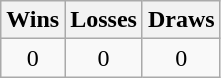<table class="wikitable">
<tr>
<th>Wins</th>
<th>Losses</th>
<th>Draws</th>
</tr>
<tr>
<td align=center>0</td>
<td align=center>0</td>
<td align=center>0</td>
</tr>
</table>
